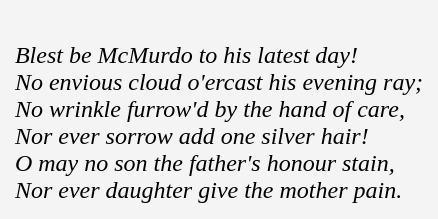<table cellpadding=10 border="0" align=center>
<tr>
<td bgcolor=#f4f4f4><br><em>Blest be McMurdo to his latest day!</em><br> 
<em>No envious cloud o'ercast his evening ray;</em><br>
<em>No wrinkle furrow'd by the hand of care,</em><br>
<em>Nor ever sorrow add one silver hair!</em><br>
<em>O may no son the father's honour stain,</em><br>
<em>Nor ever daughter give the mother pain.</em><br></td>
</tr>
</table>
